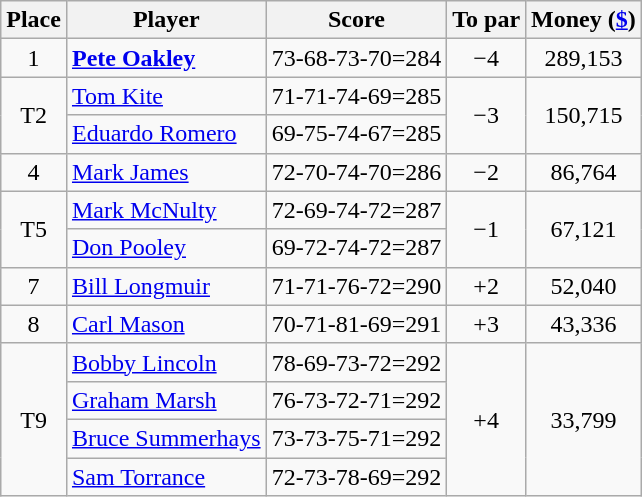<table class="wikitable">
<tr>
<th>Place</th>
<th>Player</th>
<th>Score</th>
<th>To par</th>
<th>Money (<a href='#'>$</a>)</th>
</tr>
<tr>
<td align=center>1</td>
<td> <strong><a href='#'>Pete Oakley</a></strong></td>
<td>73-68-73-70=284</td>
<td align=center>−4</td>
<td align=center>289,153</td>
</tr>
<tr>
<td rowspan="2" align="center">T2</td>
<td> <a href='#'>Tom Kite</a></td>
<td>71-71-74-69=285</td>
<td rowspan="2" align="center">−3</td>
<td rowspan="2" align="center">150,715</td>
</tr>
<tr>
<td> <a href='#'>Eduardo Romero</a></td>
<td>69-75-74-67=285</td>
</tr>
<tr>
<td style="text-align:center;">4</td>
<td> <a href='#'>Mark James</a></td>
<td>72-70-74-70=286</td>
<td style="text-align:center;">−2</td>
<td style="text-align:center;">86,764</td>
</tr>
<tr>
<td rowspan="2" align="center">T5</td>
<td> <a href='#'>Mark McNulty</a></td>
<td>72-69-74-72=287</td>
<td rowspan="2" align=center>−1</td>
<td rowspan="2" align=center>67,121</td>
</tr>
<tr>
<td> <a href='#'>Don Pooley</a></td>
<td>69-72-74-72=287</td>
</tr>
<tr>
<td style="text-align:center;">7</td>
<td> <a href='#'>Bill Longmuir</a></td>
<td>71-71-76-72=290</td>
<td style="text-align:center;">+2</td>
<td style="text-align:center;">52,040</td>
</tr>
<tr>
<td align=center>8</td>
<td> <a href='#'>Carl Mason</a></td>
<td>70-71-81-69=291</td>
<td align=center>+3</td>
<td align=center>43,336</td>
</tr>
<tr>
<td rowspan="4" style="text-align:center;">T9</td>
<td> <a href='#'>Bobby Lincoln</a></td>
<td>78-69-73-72=292</td>
<td rowspan="4" style="text-align:center;">+4</td>
<td rowspan="4" style="text-align:center;">33,799</td>
</tr>
<tr>
<td> <a href='#'>Graham Marsh</a></td>
<td>76-73-72-71=292</td>
</tr>
<tr>
<td> <a href='#'>Bruce Summerhays</a></td>
<td>73-73-75-71=292</td>
</tr>
<tr>
<td> <a href='#'>Sam Torrance</a></td>
<td>72-73-78-69=292</td>
</tr>
</table>
